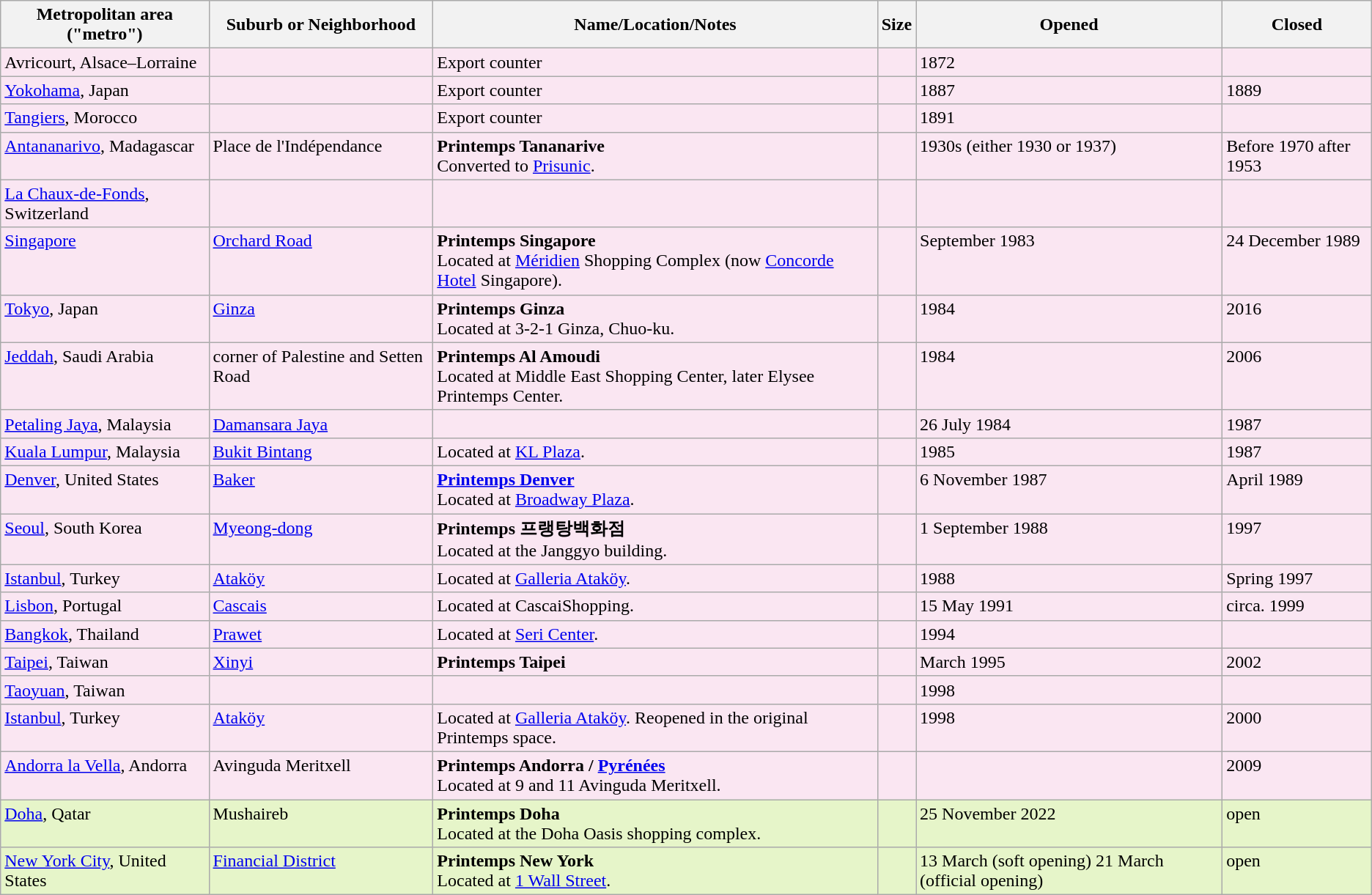<table class="wikitable sortable">
<tr>
<th>Metropolitan area<br>("metro")</th>
<th>Suburb or Neighborhood</th>
<th>Name/Location/Notes</th>
<th>Size</th>
<th style="max-width:50px">Opened</th>
<th>Closed</th>
</tr>
<tr style="background:#FAE6F2;vertical-align:top">
<td>Avricourt, Alsace–Lorraine </td>
<td></td>
<td>Export counter</td>
<td></td>
<td>1872</td>
<td></td>
</tr>
<tr style="background:#FAE6F2;vertical-align:top">
<td><a href='#'>Yokohama</a>, Japan </td>
<td></td>
<td>Export counter</td>
<td></td>
<td>1887</td>
<td>1889</td>
</tr>
<tr style="background:#FAE6F2;vertical-align:top">
<td><a href='#'>Tangiers</a>, Morocco </td>
<td></td>
<td>Export counter</td>
<td></td>
<td>1891</td>
<td></td>
</tr>
<tr style="background:#FAE6F2;vertical-align:top">
<td><a href='#'>Antananarivo</a>, Madagascar </td>
<td>Place de l'Indépendance</td>
<td><strong>Printemps Tananarive</strong><br>Converted to <a href='#'>Prisunic</a>.</td>
<td></td>
<td>1930s (either 1930 or 1937)</td>
<td>Before 1970 after 1953</td>
</tr>
<tr style="background:#FAE6F2;vertical-align:top">
<td><a href='#'>La Chaux-de-Fonds</a>, Switzerland </td>
<td></td>
<td></td>
<td></td>
<td></td>
<td></td>
</tr>
<tr style="background:#FAE6F2;vertical-align:top">
<td><a href='#'>Singapore</a> </td>
<td><a href='#'>Orchard Road</a></td>
<td><strong>Printemps Singapore</strong><br>Located at <a href='#'>Méridien</a> Shopping Complex (now <a href='#'>Concorde Hotel</a> Singapore).</td>
<td></td>
<td>September 1983</td>
<td>24 December 1989</td>
</tr>
<tr style="background:#FAE6F2;vertical-align:top">
<td><a href='#'>Tokyo</a>, Japan </td>
<td><a href='#'>Ginza</a></td>
<td><strong>Printemps Ginza</strong><br>Located at 3-2-1 Ginza, Chuo-ku.</td>
<td></td>
<td>1984</td>
<td>2016</td>
</tr>
<tr style="background:#FAE6F2;vertical-align:top">
<td><a href='#'>Jeddah</a>, Saudi Arabia </td>
<td>corner of Palestine and Setten Road</td>
<td><strong>Printemps Al Amoudi</strong><br>Located at Middle East Shopping Center, later Elysee Printemps Center.</td>
<td></td>
<td>1984</td>
<td>2006</td>
</tr>
<tr style="background:#FAE6F2;vertical-align:top">
<td><a href='#'>Petaling Jaya</a>, Malaysia </td>
<td><a href='#'>Damansara Jaya</a></td>
<td></td>
<td></td>
<td>26 July 1984</td>
<td>1987</td>
</tr>
<tr style="background:#FAE6F2;vertical-align:top">
<td><a href='#'>Kuala Lumpur</a>, Malaysia </td>
<td><a href='#'>Bukit Bintang</a></td>
<td>Located at <a href='#'>KL Plaza</a>.</td>
<td></td>
<td>1985</td>
<td>1987</td>
</tr>
<tr style="background:#FAE6F2;vertical-align:top">
<td><a href='#'>Denver</a>, United States </td>
<td><a href='#'>Baker</a></td>
<td><strong><a href='#'>Printemps Denver</a></strong><br>Located at <a href='#'>Broadway Plaza</a>.</td>
<td></td>
<td>6 November 1987</td>
<td>April 1989</td>
</tr>
<tr style="background:#FAE6F2;vertical-align:top">
<td><a href='#'>Seoul</a>, South Korea </td>
<td><a href='#'>Myeong-dong</a></td>
<td><strong>Printemps 프랭탕백화점</strong><br>Located at the Janggyo building.</td>
<td></td>
<td>1 September 1988</td>
<td>1997</td>
</tr>
<tr style="background:#FAE6F2;vertical-align:top">
<td><a href='#'>Istanbul</a>, Turkey </td>
<td><a href='#'>Ataköy</a></td>
<td>Located at <a href='#'>Galleria Ataköy</a>.</td>
<td></td>
<td>1988</td>
<td>Spring 1997</td>
</tr>
<tr style="background:#FAE6F2;vertical-align:top">
<td><a href='#'>Lisbon</a>, Portugal </td>
<td><a href='#'>Cascais</a></td>
<td>Located at CascaiShopping.</td>
<td></td>
<td>15 May 1991</td>
<td>circa. 1999</td>
</tr>
<tr style="background:#FAE6F2;vertical-align:top">
<td><a href='#'>Bangkok</a>, Thailand </td>
<td><a href='#'>Prawet</a></td>
<td>Located at <a href='#'>Seri Center</a>.</td>
<td></td>
<td>1994</td>
<td></td>
</tr>
<tr style="background:#FAE6F2;vertical-align:top">
<td><a href='#'>Taipei</a>, Taiwan </td>
<td><a href='#'>Xinyi</a></td>
<td><strong>Printemps Taipei</strong></td>
<td></td>
<td>March 1995</td>
<td>2002</td>
</tr>
<tr style="background:#FAE6F2;vertical-align:top">
<td><a href='#'>Taoyuan</a>, Taiwan </td>
<td></td>
<td></td>
<td></td>
<td>1998</td>
<td></td>
</tr>
<tr style="background:#FAE6F2;vertical-align:top">
<td><a href='#'>Istanbul</a>, Turkey </td>
<td><a href='#'>Ataköy</a></td>
<td>Located at <a href='#'>Galleria Ataköy</a>. Reopened in the original Printemps space.</td>
<td></td>
<td>1998</td>
<td>2000</td>
</tr>
<tr style="background:#FAE6F2;vertical-align:top">
<td><a href='#'>Andorra la Vella</a>, Andorra </td>
<td>Avinguda Meritxell</td>
<td><strong>Printemps Andorra / <a href='#'>Pyrénées</a></strong><br>Located at 9 and 11 Avinguda Meritxell.</td>
<td></td>
<td></td>
<td>2009</td>
</tr>
<tr style="background:#E6F5C9;vertical-align:top">
<td><a href='#'>Doha</a>, Qatar </td>
<td>Mushaireb</td>
<td><strong>Printemps Doha</strong><br>Located at the Doha Oasis shopping complex.</td>
<td></td>
<td>25 November 2022</td>
<td>open</td>
</tr>
<tr style="vertical-align:top;background:#E6F5C9;">
<td><a href='#'>New York City</a>, United States </td>
<td><a href='#'>Financial District</a></td>
<td><strong>Printemps New York</strong><br>Located at <a href='#'>1 Wall Street</a>.</td>
<td></td>
<td>13 March (soft opening) 21 March (official opening)</td>
<td>open</td>
</tr>
</table>
